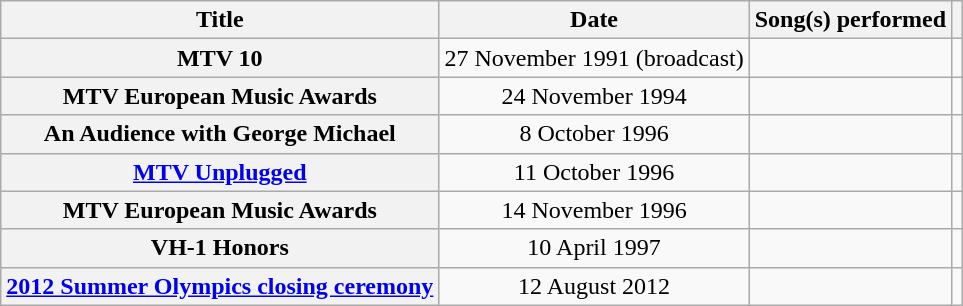<table class="wikitable sortable plainrowheaders" style="text-align:center;">
<tr>
<th scope="col">Title</th>
<th scope="col">Date</th>
<th scope="col" class="unsortable">Song(s) performed</th>
<th scope="col" class="unsortable"></th>
</tr>
<tr>
<th scope="row">MTV 10</th>
<td>27 November 1991 (broadcast)</td>
<td></td>
<td></td>
</tr>
<tr>
<th scope="row">MTV European Music Awards</th>
<td>24 November 1994</td>
<td></td>
<td></td>
</tr>
<tr>
<th scope="row">An Audience with George Michael</th>
<td>8 October 1996</td>
<td></td>
<td></td>
</tr>
<tr>
<th scope="row"><a href='#'>MTV Unplugged</a></th>
<td>11 October 1996</td>
<td></td>
<td></td>
</tr>
<tr>
<th scope="row">MTV European Music Awards</th>
<td>14 November 1996</td>
<td></td>
<td></td>
</tr>
<tr>
<th scope="row">VH-1 Honors</th>
<td>10 April 1997</td>
<td></td>
<td></td>
</tr>
<tr>
<th scope="row"><a href='#'>2012 Summer Olympics closing ceremony</a></th>
<td>12 August 2012</td>
<td></td>
<td></td>
</tr>
</table>
